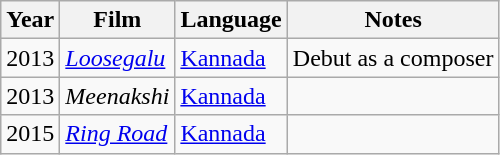<table class="wikitable sortable">
<tr>
<th>Year</th>
<th>Film</th>
<th>Language</th>
<th>Notes</th>
</tr>
<tr>
<td>2013</td>
<td><em><a href='#'>Loosegalu</a></em></td>
<td><a href='#'>Kannada</a></td>
<td>Debut as a composer</td>
</tr>
<tr>
<td>2013</td>
<td><em>Meenakshi</em></td>
<td><a href='#'>Kannada</a></td>
<td></td>
</tr>
<tr>
<td>2015</td>
<td><em><a href='#'>Ring Road</a></em></td>
<td><a href='#'>Kannada</a></td>
<td></td>
</tr>
</table>
